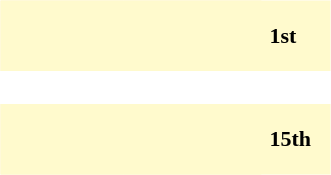<table border = "0" style = "float:right;">
<tr>
<td></td>
</tr>
<tr>
<td><div><br><table cellspacing="0" style="width: 220px; background:#fffacd;">
<tr>
<td style="width: 80px; height: 45px; background:#fffacd; "></td>
<td style="width: 90px; height: 45px; background:#fffacd; "></td>
<td style="font-size:11pt; padding: 4pt; line-height: 1.25em; color:black;"><strong>1st</strong></td>
</tr>
</table>
</div></td>
</tr>
<tr>
<td><div><br><table cellspacing="0" style="width: 220px; background:#fffacd;">
<tr>
<td style="width: 80px; height: 45px; background:#fffacd; "></td>
<td style="width: 90px; height: 45px; background:#fffacd; "></td>
<td style="font-size:11pt; padding: 4pt; line-height: 1.25em; color:black;"><strong>15th</strong></td>
</tr>
</table>
</div></td>
</tr>
</table>
